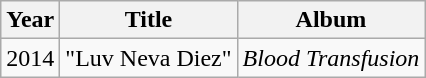<table class="wikitable">
<tr>
<th>Year</th>
<th>Title</th>
<th>Album</th>
</tr>
<tr>
<td rowspan="2">2014</td>
<td>"Luv Neva Diez"</td>
<td rowspan="2"><em>Blood Transfusion</em></td>
</tr>
</table>
